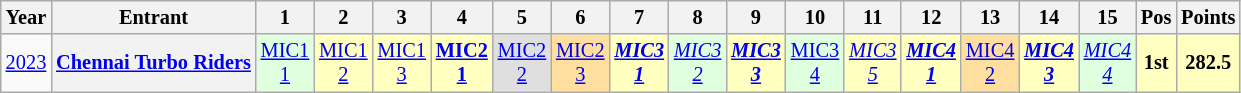<table class="wikitable" style="text-align:center; font-size:85%">
<tr>
<th>Year</th>
<th>Entrant</th>
<th>1</th>
<th>2</th>
<th>3</th>
<th>4</th>
<th>5</th>
<th>6</th>
<th>7</th>
<th>8</th>
<th>9</th>
<th>10</th>
<th>11</th>
<th>12</th>
<th>13</th>
<th>14</th>
<th>15</th>
<th>Pos</th>
<th>Points</th>
</tr>
<tr>
<td><a href='#'>2023</a></td>
<th nowrap><a href='#'>Chennai Turbo Riders</a></th>
<td style="background:#DFFFDF;"><a href='#'>MIC1<br>1</a><br></td>
<td style="background:#FFFFBF;"><a href='#'>MIC1<br>2</a><br></td>
<td style="background:#FFFFBF;"><a href='#'>MIC1<br>3</a><br></td>
<td style="background:#FFFFBF;"><strong><a href='#'>MIC2<br>1</a></strong><br></td>
<td style="background:#DFDFDF;"><a href='#'>MIC2<br>2</a><br></td>
<td style="background:#FFDF9F;"><a href='#'>MIC2<br>3</a><br></td>
<td style="background:#FFFFBF;"><strong><em><a href='#'>MIC3<br>1</a></em></strong><br></td>
<td style="background:#DFFFDF;"><em><a href='#'>MIC3<br>2</a></em><br></td>
<td style="background:#FFFFBF;"><strong><em><a href='#'>MIC3<br>3</a></em></strong><br></td>
<td style="background:#DFFFDF;"><a href='#'>MIC3<br>4</a><br></td>
<td style="background:#FFFFBF;"><em><a href='#'>MIC3<br>5</a></em><br></td>
<td style="background:#FFFFBF;"><strong><em><a href='#'>MIC4<br>1</a></em></strong><br></td>
<td style="background:#FFDF9F;"><a href='#'>MIC4<br>2</a><br></td>
<td style="background:#FFFFBF;"><strong><em><a href='#'>MIC4<br>3</a></em></strong><br></td>
<td style="background:#DFFFDF;"><em><a href='#'>MIC4<br>4</a></em><br></td>
<th style="background:#FFFFBF">1st</th>
<th style="background:#FFFFBF">282.5</th>
</tr>
</table>
